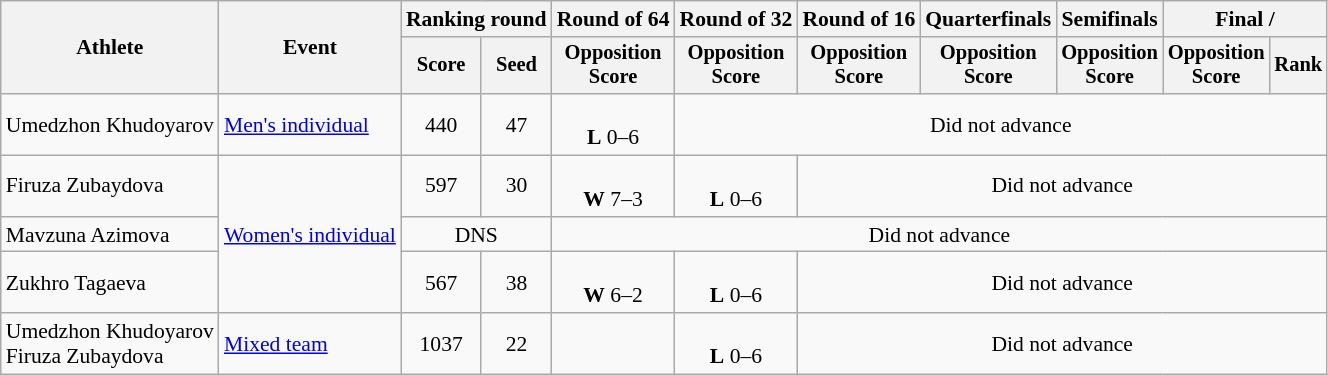<table class="wikitable" style="font-size:90%; text-align:center;">
<tr>
<th rowspan="2">Athlete</th>
<th rowspan="2">Event</th>
<th colspan="2">Ranking round</th>
<th>Round of 64</th>
<th>Round of 32</th>
<th>Round of 16</th>
<th>Quarterfinals</th>
<th>Semifinals</th>
<th colspan=2>Final / </th>
</tr>
<tr style=font-size:95%>
<th>Score</th>
<th>Seed</th>
<th>Opposition<br>Score</th>
<th>Opposition<br>Score</th>
<th>Opposition<br>Score</th>
<th>Opposition<br>Score</th>
<th>Opposition<br>Score</th>
<th>Opposition<br>Score</th>
<th>Rank</th>
</tr>
<tr>
<td align=left>Umedzhon Khudoyarov</td>
<td align=left><a href='#'>Men's individual</a></td>
<td>440</td>
<td>47</td>
<td><br><strong>L</strong> 0–6</td>
<td colspan=6>Did not advance</td>
</tr>
<tr>
<td align=left>Firuza Zubaydova</td>
<td align=left rowspan=3><a href='#'>Women's individual</a></td>
<td>597</td>
<td>30</td>
<td><br><strong>W</strong> 7–3</td>
<td><br><strong>L</strong> 0–6</td>
<td colspan=5>Did not advance</td>
</tr>
<tr>
<td align=left>Mavzuna Azimova</td>
<td colspan=2>DNS</td>
<td colspan=7>Did not advance</td>
</tr>
<tr>
<td align=left>Zukhro Tagaeva</td>
<td>567</td>
<td>38</td>
<td><br><strong>W</strong> 6–2</td>
<td><br><strong>L</strong> 0–6</td>
<td colspan=5>Did not advance</td>
</tr>
<tr>
<td align=left>Umedzhon Khudoyarov<br>Firuza Zubaydova</td>
<td align=left><a href='#'>Mixed team</a></td>
<td>1037</td>
<td>22</td>
<td></td>
<td><br><strong>L</strong> 0–6</td>
<td colspan=5>Did not advance</td>
</tr>
</table>
